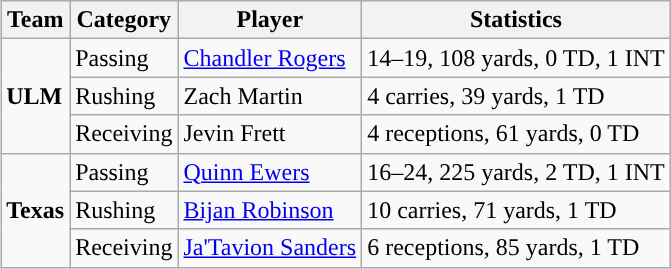<table class="wikitable" style="float: right;">
<tr>
<th>Team</th>
<th>Category</th>
<th>Player</th>
<th>Statistics</th>
</tr>
<tr>
<td rowspan=3><strong>ULM</strong></td>
<td>Passing</td>
<td><a href='#'>Chandler Rogers</a></td>
<td>14–19, 108 yards, 0 TD, 1 INT</td>
</tr>
<tr>
<td>Rushing</td>
<td>Zach Martin</td>
<td>4 carries, 39 yards, 1 TD</td>
</tr>
<tr>
<td>Receiving</td>
<td>Jevin Frett</td>
<td>4 receptions, 61 yards, 0 TD</td>
</tr>
<tr>
<td rowspan=3><strong>Texas</strong></td>
<td>Passing</td>
<td><a href='#'>Quinn Ewers</a></td>
<td>16–24, 225 yards, 2 TD, 1 INT</td>
</tr>
<tr>
<td>Rushing</td>
<td><a href='#'>Bijan Robinson</a></td>
<td>10 carries, 71 yards, 1 TD</td>
</tr>
<tr>
<td>Receiving</td>
<td><a href='#'>Ja'Tavion Sanders</a></td>
<td>6 receptions, 85 yards, 1 TD</td>
</tr>
</table>
